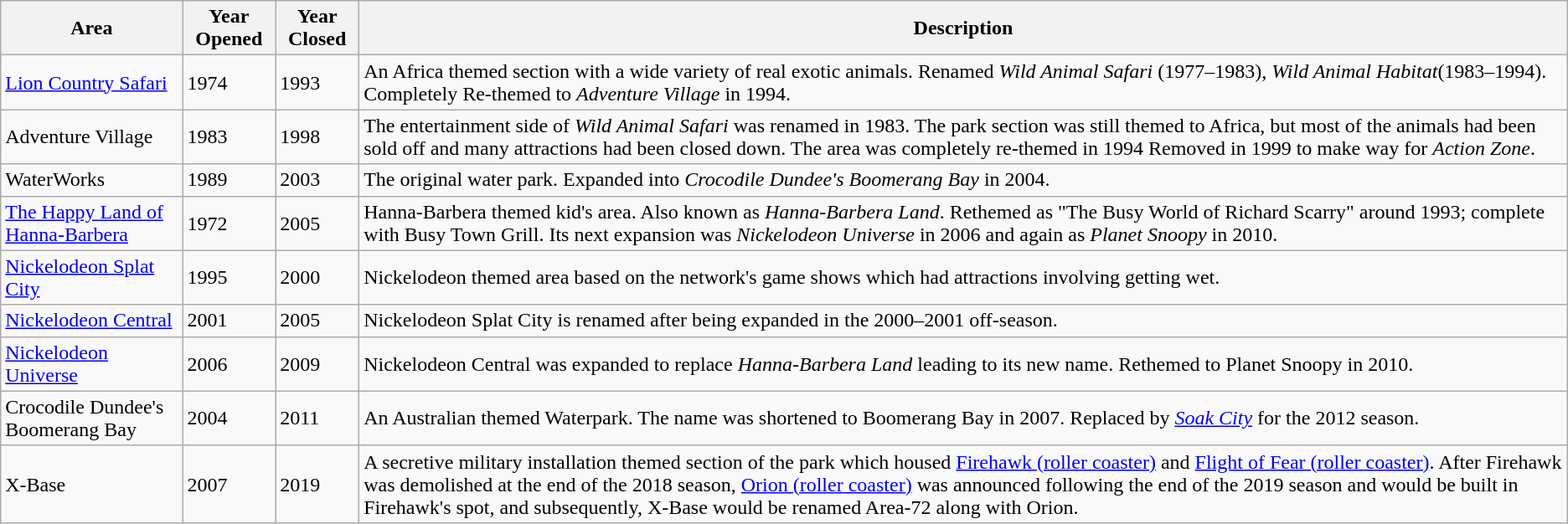<table class="wikitable sortable" border="2">
<tr>
<th>Area</th>
<th>Year Opened</th>
<th>Year Closed</th>
<th>Description</th>
</tr>
<tr>
<td><a href='#'>Lion Country Safari</a></td>
<td>1974</td>
<td>1993</td>
<td>An Africa themed section with a wide variety of real exotic animals. Renamed <em>Wild Animal Safari</em> (1977–1983),  <em>Wild Animal Habitat</em>(1983–1994). Completely Re-themed to <em>Adventure Village</em> in 1994.</td>
</tr>
<tr>
<td>Adventure Village</td>
<td>1983</td>
<td>1998</td>
<td>The entertainment side of <em>Wild Animal Safari</em> was renamed in 1983. The park section was still themed to Africa, but most of the animals had been sold off and many attractions had been closed down. The area was completely re-themed in 1994 Removed in 1999 to make way for <em>Action Zone</em>.</td>
</tr>
<tr>
<td>WaterWorks</td>
<td>1989</td>
<td>2003</td>
<td>The original water park. Expanded into <em>Crocodile Dundee's Boomerang Bay</em> in 2004.</td>
</tr>
<tr>
<td><a href='#'>The Happy Land of Hanna-Barbera</a></td>
<td>1972</td>
<td>2005</td>
<td>Hanna-Barbera themed kid's area. Also known as <em>Hanna-Barbera Land</em>. Rethemed as "The Busy World of Richard Scarry" around 1993; complete with Busy Town Grill. Its next expansion was <em>Nickelodeon Universe</em> in 2006 and again as <em>Planet Snoopy</em> in 2010.</td>
</tr>
<tr>
<td><a href='#'>Nickelodeon Splat City</a></td>
<td>1995</td>
<td>2000</td>
<td>Nickelodeon themed area based on the network's game shows which had attractions involving getting wet.</td>
</tr>
<tr>
<td><a href='#'>Nickelodeon Central</a></td>
<td>2001</td>
<td>2005</td>
<td>Nickelodeon Splat City is renamed after being expanded in the 2000–2001 off-season.</td>
</tr>
<tr>
<td><a href='#'>Nickelodeon Universe</a></td>
<td>2006</td>
<td>2009</td>
<td>Nickelodeon Central was expanded to replace <em>Hanna-Barbera Land</em> leading to its new name. Rethemed to Planet Snoopy in 2010.</td>
</tr>
<tr>
<td>Crocodile Dundee's Boomerang Bay</td>
<td>2004</td>
<td>2011</td>
<td>An Australian themed Waterpark. The name was shortened to Boomerang Bay in 2007. Replaced by <em><a href='#'>Soak City</a></em> for the 2012 season.</td>
</tr>
<tr>
<td>X-Base</td>
<td>2007</td>
<td>2019</td>
<td>A secretive military installation themed section of the park which housed <a href='#'>Firehawk (roller coaster)</a> and <a href='#'>Flight of Fear (roller coaster)</a>. After Firehawk was demolished at the end of the 2018 season, <a href='#'>Orion (roller coaster)</a> was announced following the end of the 2019 season and would be built in Firehawk's spot, and subsequently, X-Base would be renamed Area-72 along with Orion.</td>
</tr>
</table>
